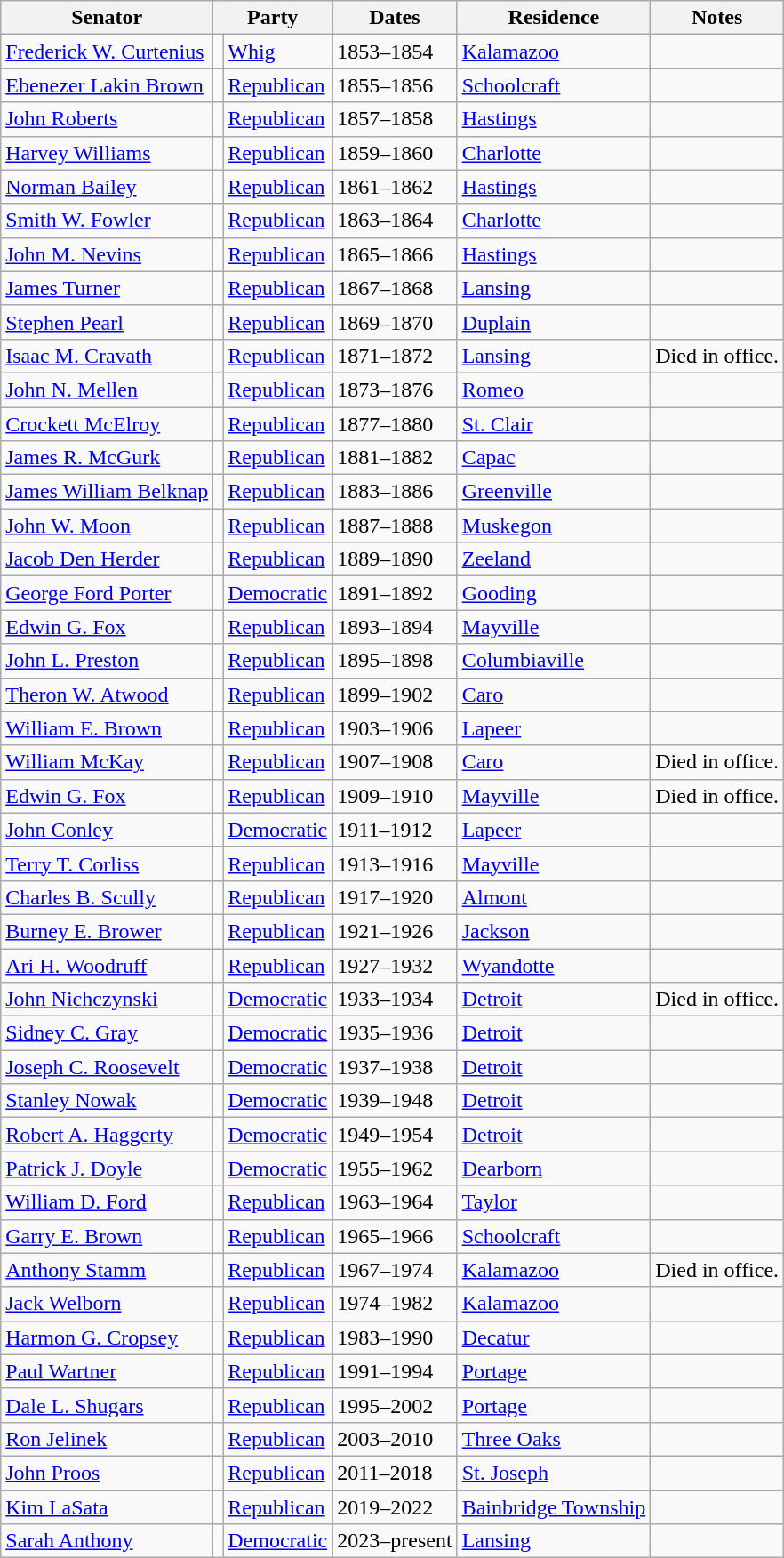<table class=wikitable>
<tr valign=bottom>
<th>Senator</th>
<th colspan="2">Party</th>
<th>Dates</th>
<th>Residence</th>
<th>Notes</th>
</tr>
<tr>
<td><a href='#'>Frederick W. Curtenius</a></td>
<td bgcolor=></td>
<td><a href='#'>Whig</a></td>
<td>1853–1854</td>
<td><a href='#'>Kalamazoo</a></td>
<td></td>
</tr>
<tr>
<td><a href='#'>Ebenezer Lakin Brown</a></td>
<td bgcolor=></td>
<td><a href='#'>Republican</a></td>
<td>1855–1856</td>
<td><a href='#'>Schoolcraft</a></td>
<td></td>
</tr>
<tr>
<td><a href='#'>John Roberts</a></td>
<td bgcolor=></td>
<td><a href='#'>Republican</a></td>
<td>1857–1858</td>
<td><a href='#'>Hastings</a></td>
<td></td>
</tr>
<tr>
<td><a href='#'>Harvey Williams</a></td>
<td bgcolor=></td>
<td><a href='#'>Republican</a></td>
<td>1859–1860</td>
<td><a href='#'>Charlotte</a></td>
<td></td>
</tr>
<tr>
<td><a href='#'>Norman Bailey</a></td>
<td bgcolor=></td>
<td><a href='#'>Republican</a></td>
<td>1861–1862</td>
<td><a href='#'>Hastings</a></td>
<td></td>
</tr>
<tr>
<td><a href='#'>Smith W. Fowler</a></td>
<td bgcolor=></td>
<td><a href='#'>Republican</a></td>
<td>1863–1864</td>
<td><a href='#'>Charlotte</a></td>
<td></td>
</tr>
<tr>
<td><a href='#'>John M. Nevins</a></td>
<td bgcolor=></td>
<td><a href='#'>Republican</a></td>
<td>1865–1866</td>
<td><a href='#'>Hastings</a></td>
<td></td>
</tr>
<tr>
<td><a href='#'>James Turner</a></td>
<td bgcolor=></td>
<td><a href='#'>Republican</a></td>
<td>1867–1868</td>
<td><a href='#'>Lansing</a></td>
<td></td>
</tr>
<tr>
<td><a href='#'>Stephen Pearl</a></td>
<td bgcolor=></td>
<td><a href='#'>Republican</a></td>
<td>1869–1870</td>
<td><a href='#'>Duplain</a></td>
<td></td>
</tr>
<tr>
<td><a href='#'>Isaac M. Cravath</a></td>
<td bgcolor=></td>
<td><a href='#'>Republican</a></td>
<td>1871–1872</td>
<td><a href='#'>Lansing</a></td>
<td>Died in office.</td>
</tr>
<tr>
<td><a href='#'>John N. Mellen</a></td>
<td bgcolor=></td>
<td><a href='#'>Republican</a></td>
<td>1873–1876</td>
<td><a href='#'>Romeo</a></td>
<td></td>
</tr>
<tr>
<td><a href='#'>Crockett McElroy</a></td>
<td bgcolor=></td>
<td><a href='#'>Republican</a></td>
<td>1877–1880</td>
<td><a href='#'>St. Clair</a></td>
<td></td>
</tr>
<tr>
<td><a href='#'>James R. McGurk</a></td>
<td bgcolor=></td>
<td><a href='#'>Republican</a></td>
<td>1881–1882</td>
<td><a href='#'>Capac</a></td>
<td></td>
</tr>
<tr>
<td><a href='#'>James William Belknap</a></td>
<td bgcolor=></td>
<td><a href='#'>Republican</a></td>
<td>1883–1886</td>
<td><a href='#'>Greenville</a></td>
<td></td>
</tr>
<tr>
<td><a href='#'>John W. Moon</a></td>
<td bgcolor=></td>
<td><a href='#'>Republican</a></td>
<td>1887–1888</td>
<td><a href='#'>Muskegon</a></td>
<td></td>
</tr>
<tr>
<td><a href='#'>Jacob Den Herder</a></td>
<td bgcolor=></td>
<td><a href='#'>Republican</a></td>
<td>1889–1890</td>
<td><a href='#'>Zeeland</a></td>
<td></td>
</tr>
<tr>
<td><a href='#'>George Ford Porter</a></td>
<td bgcolor=></td>
<td><a href='#'>Democratic</a></td>
<td>1891–1892</td>
<td><a href='#'>Gooding</a></td>
<td></td>
</tr>
<tr>
<td><a href='#'>Edwin G. Fox</a></td>
<td bgcolor=></td>
<td><a href='#'>Republican</a></td>
<td>1893–1894</td>
<td><a href='#'>Mayville</a></td>
<td></td>
</tr>
<tr>
<td><a href='#'>John L. Preston</a></td>
<td bgcolor=></td>
<td><a href='#'>Republican</a></td>
<td>1895–1898</td>
<td><a href='#'>Columbiaville</a></td>
<td></td>
</tr>
<tr>
<td><a href='#'>Theron W. Atwood</a></td>
<td bgcolor=></td>
<td><a href='#'>Republican</a></td>
<td>1899–1902</td>
<td><a href='#'>Caro</a></td>
<td></td>
</tr>
<tr>
<td><a href='#'>William E. Brown</a></td>
<td bgcolor=></td>
<td><a href='#'>Republican</a></td>
<td>1903–1906</td>
<td><a href='#'>Lapeer</a></td>
<td></td>
</tr>
<tr>
<td><a href='#'>William McKay</a></td>
<td bgcolor=></td>
<td><a href='#'>Republican</a></td>
<td>1907–1908</td>
<td><a href='#'>Caro</a></td>
<td>Died in office.</td>
</tr>
<tr>
<td><a href='#'>Edwin G. Fox</a></td>
<td bgcolor=></td>
<td><a href='#'>Republican</a></td>
<td>1909–1910</td>
<td><a href='#'>Mayville</a></td>
<td>Died in office.</td>
</tr>
<tr>
<td><a href='#'>John Conley</a></td>
<td bgcolor=></td>
<td><a href='#'>Democratic</a></td>
<td>1911–1912</td>
<td><a href='#'>Lapeer</a></td>
<td></td>
</tr>
<tr>
<td><a href='#'>Terry T. Corliss</a></td>
<td bgcolor=></td>
<td><a href='#'>Republican</a></td>
<td>1913–1916</td>
<td><a href='#'>Mayville</a></td>
<td></td>
</tr>
<tr>
<td><a href='#'>Charles B. Scully</a></td>
<td bgcolor=></td>
<td><a href='#'>Republican</a></td>
<td>1917–1920</td>
<td><a href='#'>Almont</a></td>
<td></td>
</tr>
<tr>
<td><a href='#'>Burney E. Brower</a></td>
<td bgcolor=></td>
<td><a href='#'>Republican</a></td>
<td>1921–1926</td>
<td><a href='#'>Jackson</a></td>
<td></td>
</tr>
<tr>
<td><a href='#'>Ari H. Woodruff</a></td>
<td bgcolor=></td>
<td><a href='#'>Republican</a></td>
<td>1927–1932</td>
<td><a href='#'>Wyandotte</a></td>
<td></td>
</tr>
<tr>
<td><a href='#'>John Nichczynski</a></td>
<td bgcolor=></td>
<td><a href='#'>Democratic</a></td>
<td>1933–1934</td>
<td><a href='#'>Detroit</a></td>
<td>Died in office.</td>
</tr>
<tr>
<td><a href='#'>Sidney C. Gray</a></td>
<td bgcolor=></td>
<td><a href='#'>Democratic</a></td>
<td>1935–1936</td>
<td><a href='#'>Detroit</a></td>
<td></td>
</tr>
<tr>
<td><a href='#'>Joseph C. Roosevelt</a></td>
<td bgcolor=></td>
<td><a href='#'>Democratic</a></td>
<td>1937–1938</td>
<td><a href='#'>Detroit</a></td>
<td></td>
</tr>
<tr>
<td><a href='#'>Stanley Nowak</a></td>
<td bgcolor=></td>
<td><a href='#'>Democratic</a></td>
<td>1939–1948</td>
<td><a href='#'>Detroit</a></td>
<td></td>
</tr>
<tr>
<td><a href='#'>Robert A. Haggerty</a></td>
<td bgcolor=></td>
<td><a href='#'>Democratic</a></td>
<td>1949–1954</td>
<td><a href='#'>Detroit</a></td>
<td></td>
</tr>
<tr>
<td><a href='#'>Patrick J. Doyle</a></td>
<td bgcolor=></td>
<td><a href='#'>Democratic</a></td>
<td>1955–1962</td>
<td><a href='#'>Dearborn</a></td>
<td></td>
</tr>
<tr>
<td><a href='#'>William D. Ford</a></td>
<td bgcolor=></td>
<td><a href='#'>Republican</a></td>
<td>1963–1964</td>
<td><a href='#'>Taylor</a></td>
<td></td>
</tr>
<tr>
<td><a href='#'>Garry E. Brown</a></td>
<td bgcolor=></td>
<td><a href='#'>Republican</a></td>
<td>1965–1966</td>
<td><a href='#'>Schoolcraft</a></td>
<td></td>
</tr>
<tr>
<td><a href='#'>Anthony Stamm</a></td>
<td bgcolor=></td>
<td><a href='#'>Republican</a></td>
<td>1967–1974</td>
<td><a href='#'>Kalamazoo</a></td>
<td>Died in office.</td>
</tr>
<tr>
<td><a href='#'>Jack Welborn</a></td>
<td bgcolor=></td>
<td><a href='#'>Republican</a></td>
<td>1974–1982</td>
<td><a href='#'>Kalamazoo</a></td>
<td></td>
</tr>
<tr>
<td><a href='#'>Harmon G. Cropsey</a></td>
<td bgcolor=></td>
<td><a href='#'>Republican</a></td>
<td>1983–1990</td>
<td><a href='#'>Decatur</a></td>
<td></td>
</tr>
<tr>
<td><a href='#'>Paul Wartner</a></td>
<td bgcolor=></td>
<td><a href='#'>Republican</a></td>
<td>1991–1994</td>
<td><a href='#'>Portage</a></td>
<td></td>
</tr>
<tr>
<td><a href='#'>Dale L. Shugars</a></td>
<td bgcolor=></td>
<td><a href='#'>Republican</a></td>
<td>1995–2002</td>
<td><a href='#'>Portage</a></td>
<td></td>
</tr>
<tr>
<td><a href='#'>Ron Jelinek</a></td>
<td bgcolor=></td>
<td><a href='#'>Republican</a></td>
<td>2003–2010</td>
<td><a href='#'>Three Oaks</a></td>
<td></td>
</tr>
<tr>
<td><a href='#'>John Proos</a></td>
<td bgcolor=></td>
<td><a href='#'>Republican</a></td>
<td>2011–2018</td>
<td><a href='#'>St. Joseph</a></td>
<td></td>
</tr>
<tr>
<td><a href='#'>Kim LaSata</a></td>
<td bgcolor=></td>
<td><a href='#'>Republican</a></td>
<td>2019–2022</td>
<td><a href='#'>Bainbridge Township</a></td>
<td></td>
</tr>
<tr>
<td><a href='#'>Sarah Anthony</a></td>
<td bgcolor=></td>
<td><a href='#'>Democratic</a></td>
<td>2023–present</td>
<td><a href='#'>Lansing</a></td>
<td></td>
</tr>
</table>
